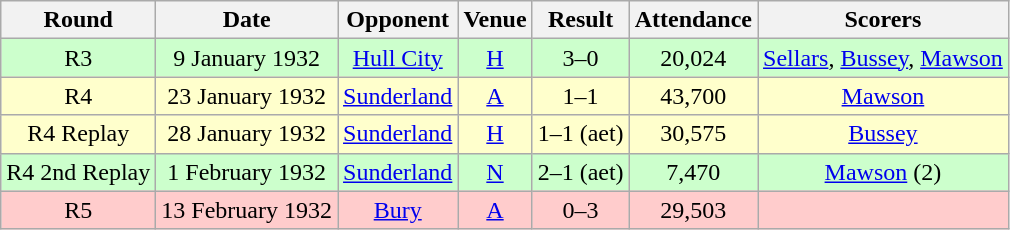<table class="wikitable" style="font-size:100%; text-align:center">
<tr>
<th>Round</th>
<th>Date</th>
<th>Opponent</th>
<th>Venue</th>
<th>Result</th>
<th>Attendance</th>
<th>Scorers</th>
</tr>
<tr style="background-color: #CCFFCC;">
<td>R3</td>
<td>9 January 1932</td>
<td><a href='#'>Hull City</a></td>
<td><a href='#'>H</a></td>
<td>3–0</td>
<td>20,024</td>
<td><a href='#'>Sellars</a>, <a href='#'>Bussey</a>, <a href='#'>Mawson</a></td>
</tr>
<tr style="background-color: #FFFFCC;">
<td>R4</td>
<td>23 January 1932</td>
<td><a href='#'>Sunderland</a></td>
<td><a href='#'>A</a></td>
<td>1–1</td>
<td>43,700</td>
<td><a href='#'>Mawson</a></td>
</tr>
<tr style="background-color: #FFFFCC;">
<td>R4 Replay</td>
<td>28 January 1932</td>
<td><a href='#'>Sunderland</a></td>
<td><a href='#'>H</a></td>
<td>1–1 (aet)</td>
<td>30,575</td>
<td><a href='#'>Bussey</a></td>
</tr>
<tr style="background-color: #CCFFCC;">
<td>R4 2nd Replay</td>
<td>1 February 1932</td>
<td><a href='#'>Sunderland</a></td>
<td><a href='#'>N</a></td>
<td>2–1 (aet)</td>
<td>7,470</td>
<td><a href='#'>Mawson</a> (2)</td>
</tr>
<tr style="background-color: #FFCCCC;">
<td>R5</td>
<td>13 February 1932</td>
<td><a href='#'>Bury</a></td>
<td><a href='#'>A</a></td>
<td>0–3</td>
<td>29,503</td>
<td></td>
</tr>
</table>
